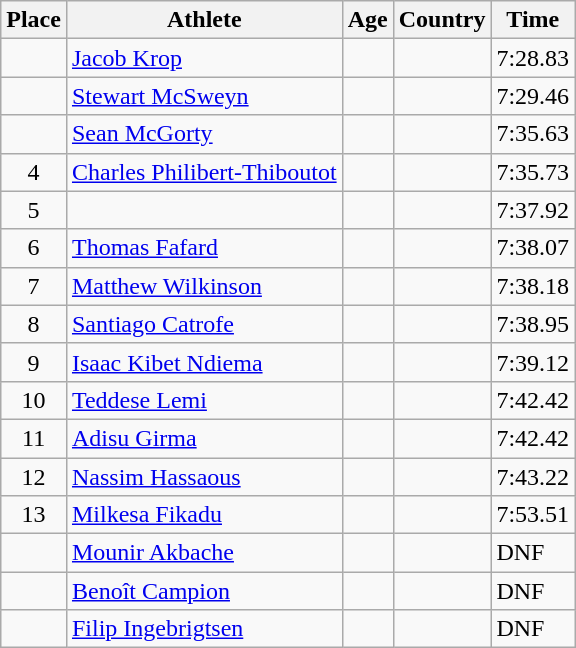<table class="wikitable mw-datatable sortable">
<tr>
<th>Place</th>
<th>Athlete</th>
<th>Age</th>
<th>Country</th>
<th>Time</th>
</tr>
<tr>
<td align=center></td>
<td><a href='#'>Jacob Krop</a></td>
<td></td>
<td></td>
<td>7:28.83</td>
</tr>
<tr>
<td align=center></td>
<td><a href='#'>Stewart McSweyn</a></td>
<td></td>
<td></td>
<td>7:29.46</td>
</tr>
<tr>
<td align=center></td>
<td><a href='#'>Sean McGorty</a></td>
<td></td>
<td></td>
<td>7:35.63</td>
</tr>
<tr>
<td align=center>4</td>
<td><a href='#'>Charles Philibert-Thiboutot</a></td>
<td></td>
<td></td>
<td>7:35.73</td>
</tr>
<tr>
<td align=center>5</td>
<td></td>
<td></td>
<td></td>
<td>7:37.92</td>
</tr>
<tr>
<td align=center>6</td>
<td><a href='#'>Thomas Fafard</a></td>
<td></td>
<td></td>
<td>7:38.07</td>
</tr>
<tr>
<td align=center>7</td>
<td><a href='#'>Matthew Wilkinson</a></td>
<td></td>
<td></td>
<td>7:38.18</td>
</tr>
<tr>
<td align=center>8</td>
<td><a href='#'>Santiago Catrofe</a></td>
<td></td>
<td></td>
<td>7:38.95</td>
</tr>
<tr>
<td align=center>9</td>
<td><a href='#'>Isaac Kibet Ndiema</a></td>
<td></td>
<td></td>
<td>7:39.12</td>
</tr>
<tr>
<td align=center>10</td>
<td><a href='#'>Teddese Lemi</a></td>
<td></td>
<td></td>
<td>7:42.42</td>
</tr>
<tr>
<td align=center>11</td>
<td><a href='#'>Adisu Girma</a></td>
<td></td>
<td></td>
<td>7:42.42</td>
</tr>
<tr>
<td align=center>12</td>
<td><a href='#'>Nassim Hassaous</a></td>
<td></td>
<td></td>
<td>7:43.22</td>
</tr>
<tr>
<td align=center>13</td>
<td><a href='#'>Milkesa Fikadu</a></td>
<td></td>
<td></td>
<td>7:53.51</td>
</tr>
<tr>
<td align=center></td>
<td><a href='#'>Mounir Akbache</a></td>
<td></td>
<td></td>
<td>DNF</td>
</tr>
<tr>
<td align=center></td>
<td><a href='#'>Benoît Campion</a></td>
<td></td>
<td></td>
<td>DNF</td>
</tr>
<tr>
<td align=center></td>
<td><a href='#'>Filip Ingebrigtsen</a></td>
<td></td>
<td></td>
<td>DNF</td>
</tr>
</table>
